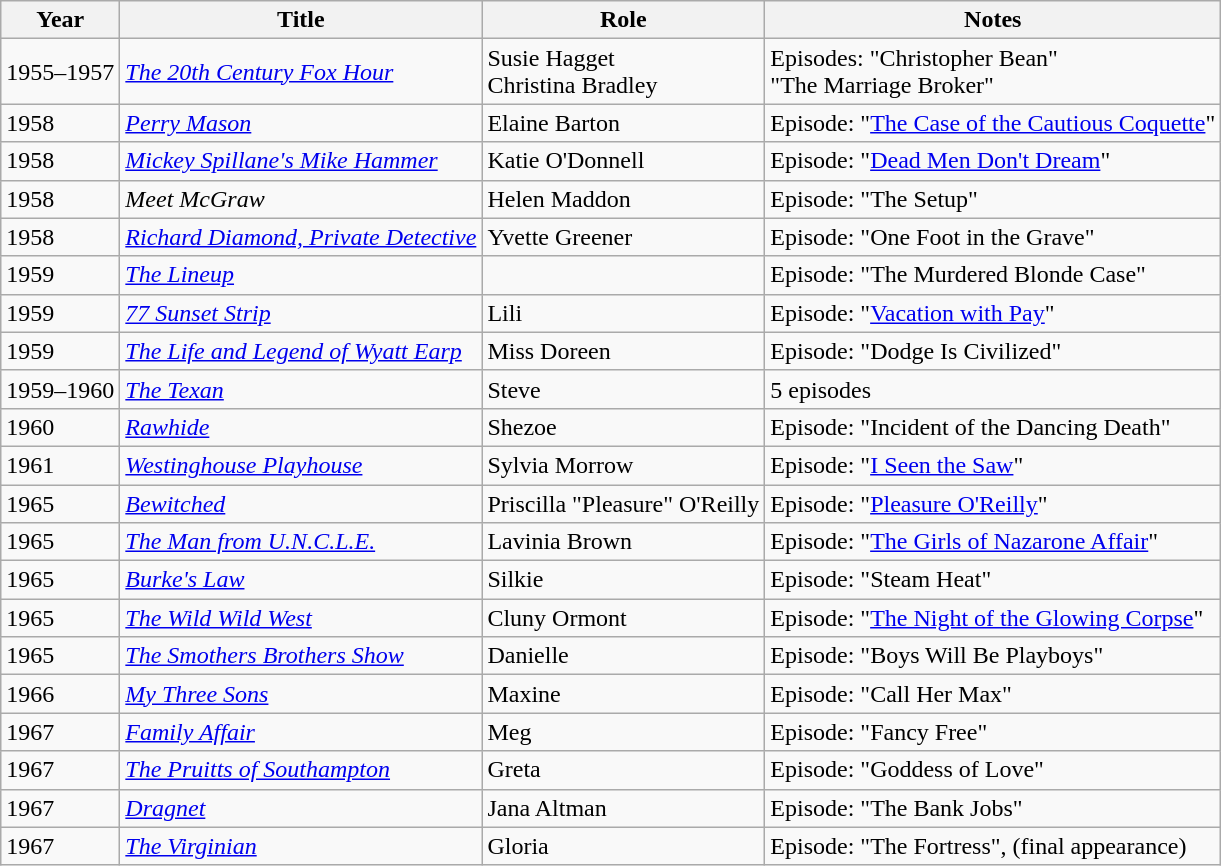<table class="wikitable sortable">
<tr>
<th>Year</th>
<th>Title</th>
<th>Role</th>
<th class="unsortable">Notes</th>
</tr>
<tr>
<td>1955–1957</td>
<td><em><a href='#'>The 20th Century Fox Hour</a></em></td>
<td>Susie Hagget<br>Christina Bradley</td>
<td>Episodes: "Christopher Bean"<br>"The Marriage Broker"</td>
</tr>
<tr>
<td>1958</td>
<td><em><a href='#'>Perry Mason</a></em></td>
<td>Elaine Barton</td>
<td>Episode: "<a href='#'>The Case of the Cautious Coquette</a>"</td>
</tr>
<tr>
<td>1958</td>
<td><em><a href='#'>Mickey Spillane's Mike Hammer</a></em></td>
<td>Katie O'Donnell</td>
<td>Episode: "<a href='#'>Dead Men Don't Dream</a>"</td>
</tr>
<tr>
<td>1958</td>
<td><em>Meet McGraw</em></td>
<td>Helen Maddon</td>
<td>Episode: "The Setup"</td>
</tr>
<tr>
<td>1958</td>
<td><em><a href='#'>Richard Diamond, Private Detective</a></em></td>
<td>Yvette Greener</td>
<td>Episode: "One Foot in the Grave"</td>
</tr>
<tr>
<td>1959</td>
<td><em><a href='#'>The Lineup</a></em></td>
<td></td>
<td>Episode: "The Murdered Blonde Case"</td>
</tr>
<tr>
<td>1959</td>
<td><em><a href='#'>77 Sunset Strip</a></em></td>
<td>Lili</td>
<td>Episode: "<a href='#'>Vacation with Pay</a>"</td>
</tr>
<tr>
<td>1959</td>
<td><em><a href='#'>The Life and Legend of Wyatt Earp</a></em></td>
<td>Miss Doreen</td>
<td>Episode: "Dodge Is Civilized"</td>
</tr>
<tr>
<td>1959–1960</td>
<td><em><a href='#'>The Texan</a></em></td>
<td>Steve</td>
<td>5 episodes</td>
</tr>
<tr>
<td>1960</td>
<td><em><a href='#'>Rawhide</a></em></td>
<td>Shezoe</td>
<td>Episode: "Incident of the Dancing Death"</td>
</tr>
<tr>
<td>1961</td>
<td><em><a href='#'>Westinghouse Playhouse</a></em></td>
<td>Sylvia Morrow</td>
<td>Episode: "<a href='#'>I Seen the Saw</a>"</td>
</tr>
<tr>
<td>1965</td>
<td><em><a href='#'>Bewitched</a></em></td>
<td>Priscilla "Pleasure" O'Reilly</td>
<td>Episode: "<a href='#'>Pleasure O'Reilly</a>"</td>
</tr>
<tr>
<td>1965</td>
<td><em><a href='#'>The Man from U.N.C.L.E.</a></em></td>
<td>Lavinia Brown</td>
<td>Episode: "<a href='#'>The Girls of Nazarone Affair</a>"</td>
</tr>
<tr>
<td>1965</td>
<td><em><a href='#'>Burke's Law</a></em></td>
<td>Silkie</td>
<td>Episode: "Steam Heat"</td>
</tr>
<tr>
<td>1965</td>
<td><em><a href='#'>The Wild Wild West</a></em></td>
<td>Cluny Ormont</td>
<td>Episode: "<a href='#'>The Night of the Glowing Corpse</a>"</td>
</tr>
<tr>
<td>1965</td>
<td><em><a href='#'>The Smothers Brothers Show</a></em></td>
<td>Danielle</td>
<td>Episode: "Boys Will Be Playboys"</td>
</tr>
<tr>
<td>1966</td>
<td><em><a href='#'>My Three Sons</a></em></td>
<td>Maxine</td>
<td>Episode: "Call Her Max"</td>
</tr>
<tr>
<td>1967</td>
<td><em><a href='#'>Family Affair</a></em></td>
<td>Meg</td>
<td>Episode: "Fancy Free"</td>
</tr>
<tr>
<td>1967</td>
<td><em><a href='#'>The Pruitts of Southampton</a></em></td>
<td>Greta</td>
<td>Episode: "Goddess of Love"</td>
</tr>
<tr>
<td>1967</td>
<td><em><a href='#'>Dragnet</a></em></td>
<td>Jana Altman</td>
<td>Episode: "The Bank Jobs"</td>
</tr>
<tr>
<td>1967</td>
<td><em><a href='#'>The Virginian</a></em></td>
<td>Gloria</td>
<td>Episode: "The Fortress", (final appearance)</td>
</tr>
</table>
